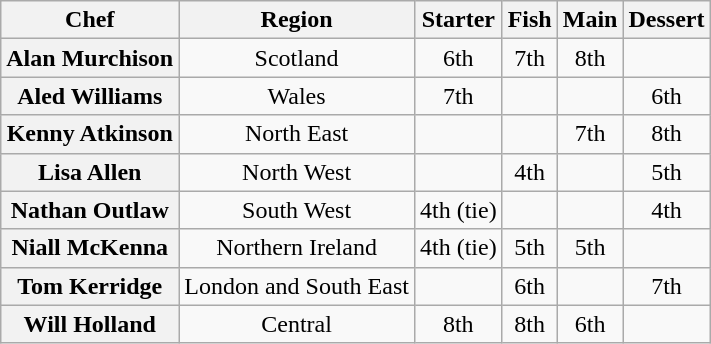<table class="wikitable sortable" style="text-align:center;">
<tr>
<th scope="col">Chef</th>
<th scope="col">Region</th>
<th scope="col">Starter</th>
<th scope="col">Fish</th>
<th scope="col">Main</th>
<th scope="col">Dessert</th>
</tr>
<tr>
<th scope="row">Alan Murchison</th>
<td>Scotland</td>
<td>6th</td>
<td>7th</td>
<td>8th</td>
<td></td>
</tr>
<tr>
<th scope="row">Aled Williams</th>
<td>Wales</td>
<td>7th</td>
<td></td>
<td></td>
<td>6th</td>
</tr>
<tr>
<th scope="row">Kenny Atkinson</th>
<td>North East</td>
<td></td>
<td></td>
<td>7th</td>
<td>8th</td>
</tr>
<tr>
<th scope="row">Lisa Allen</th>
<td>North West</td>
<td></td>
<td>4th</td>
<td></td>
<td>5th</td>
</tr>
<tr>
<th scope="row">Nathan Outlaw</th>
<td>South West</td>
<td>4th (tie)</td>
<td></td>
<td></td>
<td>4th</td>
</tr>
<tr>
<th scope="row">Niall McKenna</th>
<td>Northern Ireland</td>
<td>4th (tie)</td>
<td>5th</td>
<td>5th</td>
<td></td>
</tr>
<tr>
<th scope="row">Tom Kerridge</th>
<td>London and South East</td>
<td></td>
<td>6th</td>
<td></td>
<td>7th</td>
</tr>
<tr>
<th scope="row">Will Holland</th>
<td>Central</td>
<td>8th</td>
<td>8th</td>
<td>6th</td>
<td></td>
</tr>
</table>
